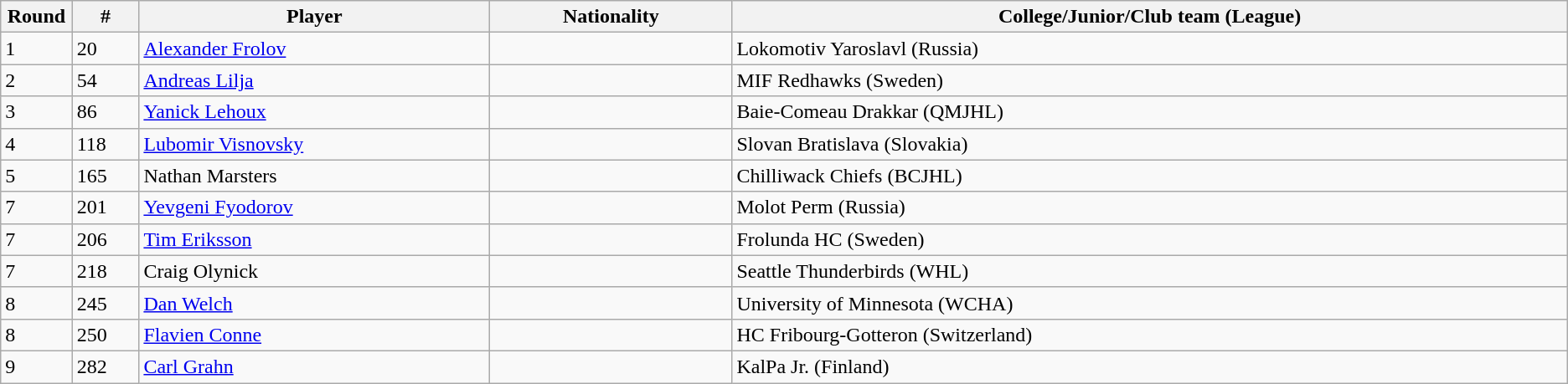<table class="wikitable">
<tr align="center">
<th bgcolor="#DDDDFF" width="4.0%">Round</th>
<th bgcolor="#DDDDFF" width="4.0%">#</th>
<th bgcolor="#DDDDFF" width="21.0%">Player</th>
<th bgcolor="#DDDDFF" width="14.5%">Nationality</th>
<th bgcolor="#DDDDFF" width="50.0%">College/Junior/Club team (League)</th>
</tr>
<tr>
<td>1</td>
<td>20</td>
<td><a href='#'>Alexander Frolov</a></td>
<td></td>
<td>Lokomotiv Yaroslavl (Russia)</td>
</tr>
<tr>
<td>2</td>
<td>54</td>
<td><a href='#'>Andreas Lilja</a></td>
<td></td>
<td>MIF Redhawks (Sweden)</td>
</tr>
<tr>
<td>3</td>
<td>86</td>
<td><a href='#'>Yanick Lehoux</a></td>
<td></td>
<td>Baie-Comeau Drakkar (QMJHL)</td>
</tr>
<tr>
<td>4</td>
<td>118</td>
<td><a href='#'>Lubomir Visnovsky</a></td>
<td></td>
<td>Slovan Bratislava (Slovakia)</td>
</tr>
<tr>
<td>5</td>
<td>165</td>
<td>Nathan Marsters</td>
<td></td>
<td>Chilliwack Chiefs (BCJHL)</td>
</tr>
<tr>
<td>7</td>
<td>201</td>
<td><a href='#'>Yevgeni Fyodorov</a></td>
<td></td>
<td>Molot Perm (Russia)</td>
</tr>
<tr>
<td>7</td>
<td>206</td>
<td><a href='#'>Tim Eriksson</a></td>
<td></td>
<td>Frolunda HC (Sweden)</td>
</tr>
<tr>
<td>7</td>
<td>218</td>
<td>Craig Olynick</td>
<td></td>
<td>Seattle Thunderbirds (WHL)</td>
</tr>
<tr>
<td>8</td>
<td>245</td>
<td><a href='#'>Dan Welch</a></td>
<td></td>
<td>University of Minnesota (WCHA)</td>
</tr>
<tr>
<td>8</td>
<td>250</td>
<td><a href='#'>Flavien Conne</a></td>
<td></td>
<td>HC Fribourg-Gotteron (Switzerland)</td>
</tr>
<tr>
<td>9</td>
<td>282</td>
<td><a href='#'>Carl Grahn</a></td>
<td></td>
<td>KalPa Jr. (Finland)</td>
</tr>
</table>
